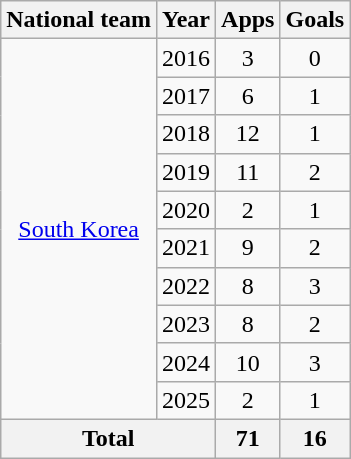<table class="wikitable" style="text-align:center">
<tr>
<th>National team</th>
<th>Year</th>
<th>Apps</th>
<th>Goals</th>
</tr>
<tr>
<td rowspan="10"><a href='#'>South Korea</a></td>
<td>2016</td>
<td>3</td>
<td>0</td>
</tr>
<tr>
<td>2017</td>
<td>6</td>
<td>1</td>
</tr>
<tr>
<td>2018</td>
<td>12</td>
<td>1</td>
</tr>
<tr>
<td>2019</td>
<td>11</td>
<td>2</td>
</tr>
<tr>
<td>2020</td>
<td>2</td>
<td>1</td>
</tr>
<tr>
<td>2021</td>
<td>9</td>
<td>2</td>
</tr>
<tr>
<td>2022</td>
<td>8</td>
<td>3</td>
</tr>
<tr>
<td>2023</td>
<td>8</td>
<td>2</td>
</tr>
<tr>
<td>2024</td>
<td>10</td>
<td>3</td>
</tr>
<tr>
<td>2025</td>
<td>2</td>
<td>1</td>
</tr>
<tr>
<th colspan="2">Total</th>
<th>71</th>
<th>16</th>
</tr>
</table>
